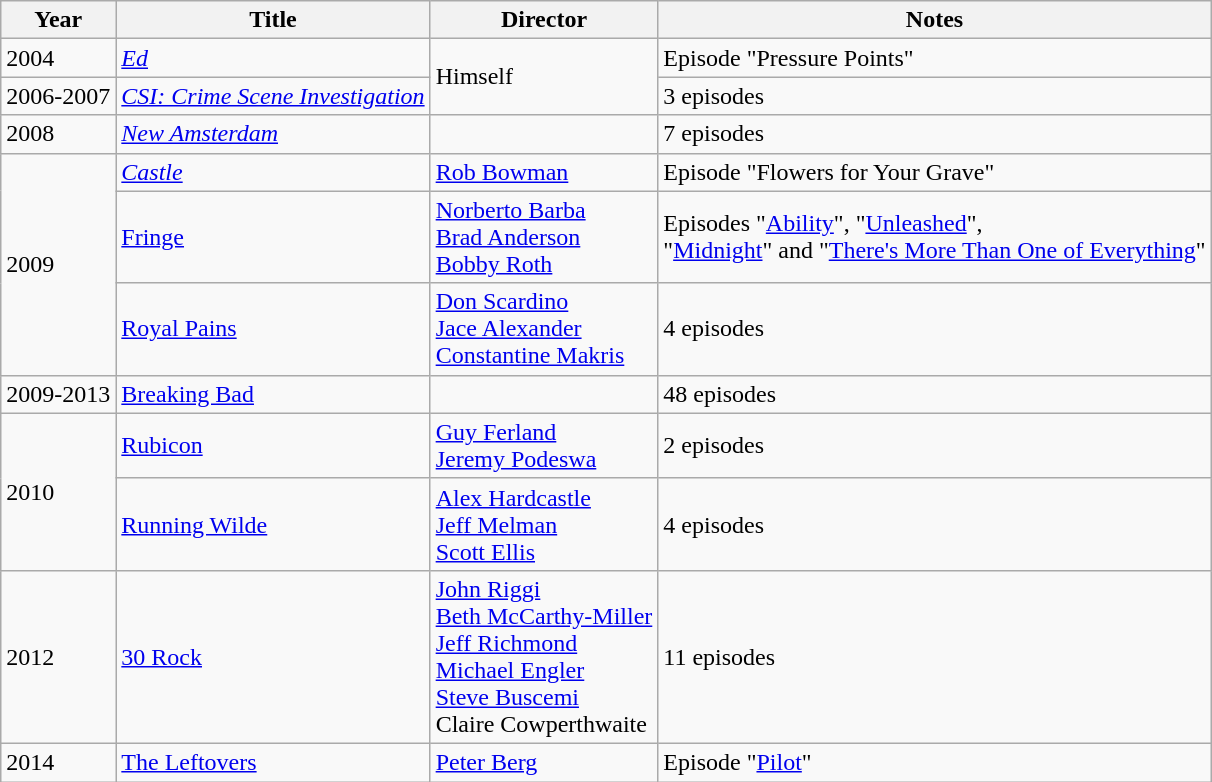<table class="wikitable">
<tr>
<th>Year</th>
<th>Title</th>
<th>Director</th>
<th>Notes</th>
</tr>
<tr>
<td>2004</td>
<td><em><a href='#'>Ed</a></em></td>
<td rowspan=2>Himself</td>
<td>Episode "Pressure Points"</td>
</tr>
<tr>
<td>2006-2007</td>
<td><em><a href='#'>CSI: Crime Scene Investigation</a></em></td>
<td>3 episodes</td>
</tr>
<tr>
<td>2008</td>
<td><em><a href='#'>New Amsterdam</a></em></td>
<td></td>
<td>7 episodes</td>
</tr>
<tr>
<td rowspan=3>2009</td>
<td><em><a href='#'>Castle</a></em></td>
<td><a href='#'>Rob Bowman</a><em></td>
<td>Episode "Flowers for Your Grave"</td>
</tr>
<tr>
<td></em><a href='#'>Fringe</a><em></td>
<td><a href='#'>Norberto Barba</a><br><a href='#'>Brad Anderson</a><br><a href='#'>Bobby Roth</a></td>
<td>Episodes "<a href='#'>Ability</a>", "<a href='#'>Unleashed</a>",<br>"<a href='#'>Midnight</a>" and "<a href='#'>There's More Than One of Everything</a>"</td>
</tr>
<tr>
<td></em><a href='#'>Royal Pains</a><em></td>
<td><a href='#'>Don Scardino</a><br><a href='#'>Jace Alexander</a><br><a href='#'>Constantine Makris</a></td>
<td>4 episodes</td>
</tr>
<tr>
<td>2009-2013</td>
<td></em><a href='#'>Breaking Bad</a><em></td>
<td></td>
<td>48 episodes</td>
</tr>
<tr>
<td rowspan=2>2010</td>
<td></em><a href='#'>Rubicon</a><em></td>
<td><a href='#'>Guy Ferland</a><br><a href='#'>Jeremy Podeswa</a></td>
<td>2 episodes</td>
</tr>
<tr>
<td></em><a href='#'>Running Wilde</a><em></td>
<td><a href='#'>Alex Hardcastle</a><br><a href='#'>Jeff Melman</a><br><a href='#'>Scott Ellis</a></td>
<td>4 episodes</td>
</tr>
<tr>
<td>2012</td>
<td></em><a href='#'>30 Rock</a><em></td>
<td><a href='#'>John Riggi</a><br><a href='#'>Beth McCarthy-Miller</a><br><a href='#'>Jeff Richmond</a><br><a href='#'>Michael Engler</a><br><a href='#'>Steve Buscemi</a><br>Claire Cowperthwaite</td>
<td>11 episodes</td>
</tr>
<tr>
<td>2014</td>
<td></em><a href='#'>The Leftovers</a><em></td>
<td><a href='#'>Peter Berg</a></td>
<td>Episode "<a href='#'>Pilot</a>"</td>
</tr>
</table>
